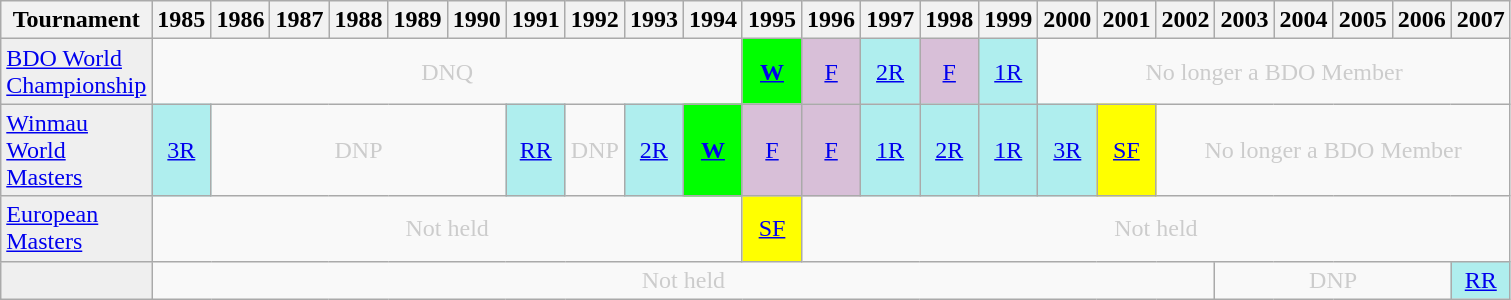<table class="wikitable" style="width:50%">
<tr>
<th>Tournament</th>
<th>1985</th>
<th>1986</th>
<th>1987</th>
<th>1988</th>
<th>1989</th>
<th>1990</th>
<th>1991</th>
<th>1992</th>
<th>1993</th>
<th>1994</th>
<th>1995</th>
<th>1996</th>
<th>1997</th>
<th>1998</th>
<th>1999</th>
<th>2000</th>
<th>2001</th>
<th>2002</th>
<th>2003</th>
<th>2004</th>
<th>2005</th>
<th>2006</th>
<th>2007</th>
</tr>
<tr>
<td style="background:#efefef;"><a href='#'>BDO World Championship</a></td>
<td colspan="10" style="text-align:center; color:#ccc;">DNQ</td>
<td style="text-align:center; background:lime;"><strong><a href='#'>W</a></strong></td>
<td style="text-align:center; background:thistle;"><a href='#'>F</a></td>
<td style="text-align:center; background:#afeeee;"><a href='#'>2R</a></td>
<td style="text-align:center; background:thistle;"><a href='#'>F</a></td>
<td style="text-align:center; background:#afeeee;"><a href='#'>1R</a></td>
<td colspan="8" style="text-align:center; color:#ccc;">No longer a BDO Member</td>
</tr>
<tr>
<td style="background:#efefef;"><a href='#'>Winmau World Masters</a></td>
<td style="text-align:center; background:#afeeee;"><a href='#'>3R</a></td>
<td colspan="5" style="text-align:center; color:#ccc;">DNP</td>
<td style="text-align:center; background:#afeeee;"><a href='#'>RR</a></td>
<td style="text-align:center; color:#ccc;">DNP</td>
<td style="text-align:center; background:#afeeee;"><a href='#'>2R</a></td>
<td style="text-align:center; background:lime;"><strong><a href='#'>W</a></strong></td>
<td style="text-align:center; background:thistle;"><a href='#'>F</a></td>
<td style="text-align:center; background:thistle;"><a href='#'>F</a></td>
<td style="text-align:center; background:#afeeee;"><a href='#'>1R</a></td>
<td style="text-align:center; background:#afeeee;"><a href='#'>2R</a></td>
<td style="text-align:center; background:#afeeee;"><a href='#'>1R</a></td>
<td style="text-align:center; background:#afeeee;"><a href='#'>3R</a></td>
<td style="text-align:center; background:yellow;"><a href='#'>SF</a></td>
<td colspan="6" style="text-align:center; color:#ccc;">No longer a BDO Member</td>
</tr>
<tr>
<td style="background:#efefef;"><a href='#'>European Masters</a></td>
<td colspan="10" style="text-align:center; color:#ccc;">Not held</td>
<td style="text-align:center; background:yellow;"><a href='#'>SF</a></td>
<td colspan="12" style="text-align:center; color:#ccc;">Not held</td>
</tr>
<tr>
<td style="background:#efefef;"></td>
<td colspan="18" style="text-align:center; color:#ccc;">Not held</td>
<td colspan="4" style="text-align:center; color:#ccc;">DNP</td>
<td style="text-align:center; background:#afeeee;"><a href='#'>RR</a></td>
</tr>
</table>
